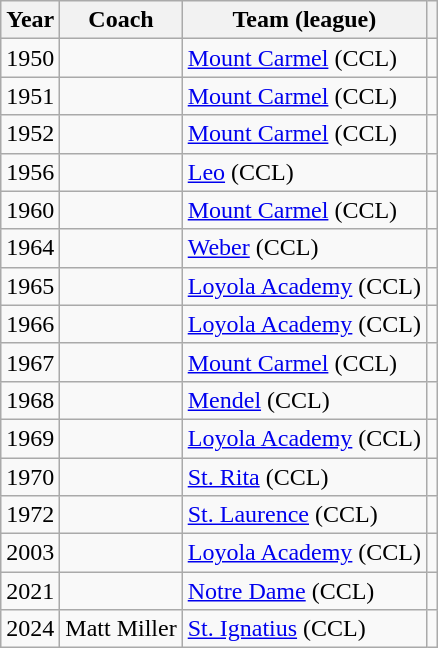<table class="wikitable sortable">
<tr>
<th>Year</th>
<th>Coach</th>
<th>Team (league)</th>
<th class=unsortable></th>
</tr>
<tr>
<td>1950</td>
<td></td>
<td><a href='#'>Mount Carmel</a> (CCL)</td>
<td></td>
</tr>
<tr>
<td>1951</td>
<td></td>
<td><a href='#'>Mount Carmel</a> (CCL)</td>
<td></td>
</tr>
<tr>
<td>1952</td>
<td></td>
<td><a href='#'>Mount Carmel</a> (CCL)</td>
<td></td>
</tr>
<tr>
<td>1956</td>
<td></td>
<td><a href='#'>Leo</a> (CCL)</td>
<td></td>
</tr>
<tr>
<td>1960</td>
<td></td>
<td><a href='#'>Mount Carmel</a> (CCL)</td>
<td></td>
</tr>
<tr>
<td>1964</td>
<td></td>
<td><a href='#'>Weber</a> (CCL)</td>
<td></td>
</tr>
<tr>
<td>1965</td>
<td></td>
<td><a href='#'>Loyola Academy</a> (CCL)</td>
<td></td>
</tr>
<tr>
<td>1966</td>
<td></td>
<td><a href='#'>Loyola Academy</a> (CCL)</td>
<td></td>
</tr>
<tr>
<td>1967</td>
<td></td>
<td><a href='#'>Mount Carmel</a> (CCL)</td>
<td></td>
</tr>
<tr>
<td>1968</td>
<td></td>
<td><a href='#'>Mendel</a> (CCL)</td>
<td></td>
</tr>
<tr>
<td>1969</td>
<td></td>
<td><a href='#'>Loyola Academy</a> (CCL)</td>
<td></td>
</tr>
<tr>
<td>1970</td>
<td></td>
<td><a href='#'>St. Rita</a> (CCL)</td>
<td></td>
</tr>
<tr>
<td>1972</td>
<td></td>
<td><a href='#'>St. Laurence</a> (CCL)</td>
<td></td>
</tr>
<tr>
<td>2003</td>
<td></td>
<td><a href='#'>Loyola Academy</a> (CCL)</td>
<td></td>
</tr>
<tr>
<td>2021</td>
<td></td>
<td><a href='#'>Notre Dame</a> (CCL)</td>
<td></td>
</tr>
<tr>
<td>2024</td>
<td>Matt Miller</td>
<td><a href='#'>St. Ignatius</a> (CCL)</td>
<td></td>
</tr>
</table>
